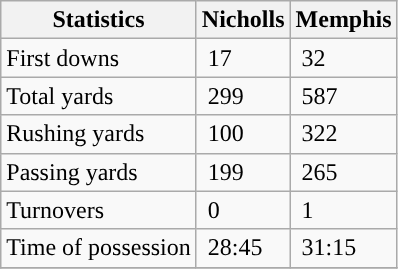<table class="wikitable">
<tr>
<th>Statistics</th>
<th>Nicholls</th>
<th>Memphis</th>
</tr>
<tr>
<td>First downs</td>
<td> 17</td>
<td> 32</td>
</tr>
<tr>
<td>Total yards</td>
<td> 299</td>
<td> 587</td>
</tr>
<tr>
<td>Rushing yards</td>
<td> 100</td>
<td> 322</td>
</tr>
<tr>
<td>Passing yards</td>
<td> 199</td>
<td> 265</td>
</tr>
<tr>
<td>Turnovers</td>
<td> 0</td>
<td> 1</td>
</tr>
<tr>
<td>Time of possession</td>
<td> 28:45</td>
<td> 31:15</td>
</tr>
<tr>
</tr>
</table>
